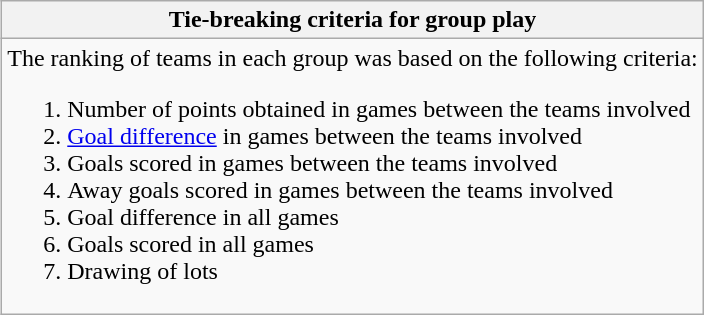<table class="wikitable collapsible collapsed" align="right">
<tr>
<th>Tie-breaking criteria for group play</th>
</tr>
<tr>
<td>The ranking of teams in each group was based on the following criteria:<br><ol><li>Number of points obtained in games between the teams involved</li><li><a href='#'>Goal difference</a> in games between the teams involved</li><li>Goals scored in games between the teams involved</li><li>Away goals scored in games between the teams involved</li><li>Goal difference in all games</li><li>Goals scored in all games</li><li>Drawing of lots</li></ol></td>
</tr>
</table>
